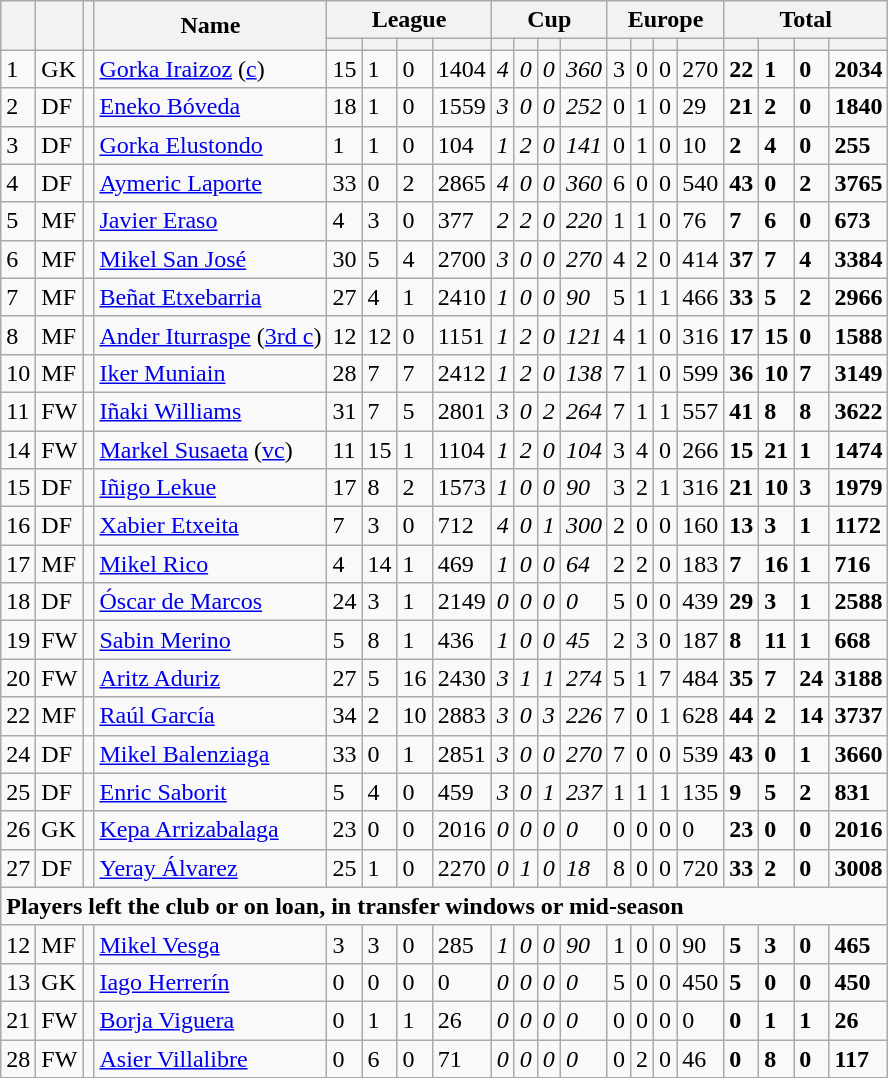<table class="wikitable sortable">
<tr>
<th rowspan=2></th>
<th rowspan=2></th>
<th rowspan=2></th>
<th rowspan=2>Name</th>
<th colspan=4>League</th>
<th colspan=4>Cup</th>
<th colspan=4>Europe</th>
<th colspan=4>Total</th>
</tr>
<tr>
<th></th>
<th></th>
<th></th>
<th></th>
<th></th>
<th></th>
<th></th>
<th></th>
<th></th>
<th></th>
<th></th>
<th></th>
<th></th>
<th></th>
<th></th>
<th></th>
</tr>
<tr>
<td>1</td>
<td>GK</td>
<td></td>
<td><a href='#'>Gorka Iraizoz</a> (<a href='#'>c</a>)</td>
<td>15</td>
<td>1</td>
<td>0</td>
<td>1404</td>
<td><em>4</em></td>
<td><em>0</em></td>
<td><em>0</em></td>
<td><em>360</em></td>
<td>3</td>
<td>0</td>
<td>0</td>
<td>270</td>
<td><strong>22</strong></td>
<td><strong>1</strong></td>
<td><strong>0</strong></td>
<td><strong>2034</strong></td>
</tr>
<tr>
<td>2</td>
<td>DF</td>
<td></td>
<td><a href='#'>Eneko Bóveda</a></td>
<td>18</td>
<td>1</td>
<td>0</td>
<td>1559</td>
<td><em>3</em></td>
<td><em>0</em></td>
<td><em>0</em></td>
<td><em>252</em></td>
<td>0</td>
<td>1</td>
<td>0</td>
<td>29</td>
<td><strong>21</strong></td>
<td><strong>2</strong></td>
<td><strong>0</strong></td>
<td><strong>1840</strong></td>
</tr>
<tr>
<td>3</td>
<td>DF</td>
<td></td>
<td><a href='#'>Gorka Elustondo</a></td>
<td>1</td>
<td>1</td>
<td>0</td>
<td>104</td>
<td><em>1</em></td>
<td><em>2</em></td>
<td><em>0</em></td>
<td><em>141</em></td>
<td>0</td>
<td>1</td>
<td>0</td>
<td>10</td>
<td><strong>2</strong></td>
<td><strong>4</strong></td>
<td><strong>0</strong></td>
<td><strong>255</strong></td>
</tr>
<tr>
<td>4</td>
<td>DF</td>
<td></td>
<td><a href='#'>Aymeric Laporte</a></td>
<td>33</td>
<td>0</td>
<td>2</td>
<td>2865</td>
<td><em>4</em></td>
<td><em>0</em></td>
<td><em>0</em></td>
<td><em>360</em></td>
<td>6</td>
<td>0</td>
<td>0</td>
<td>540</td>
<td><strong>43</strong></td>
<td><strong>0</strong></td>
<td><strong>2</strong></td>
<td><strong>3765</strong></td>
</tr>
<tr>
<td>5</td>
<td>MF</td>
<td></td>
<td><a href='#'>Javier Eraso</a></td>
<td>4</td>
<td>3</td>
<td>0</td>
<td>377</td>
<td><em>2</em></td>
<td><em>2</em></td>
<td><em>0</em></td>
<td><em>220</em></td>
<td>1</td>
<td>1</td>
<td>0</td>
<td>76</td>
<td><strong>7</strong></td>
<td><strong>6</strong></td>
<td><strong>0</strong></td>
<td><strong>673</strong></td>
</tr>
<tr>
<td>6</td>
<td>MF</td>
<td></td>
<td><a href='#'>Mikel San José</a></td>
<td>30</td>
<td>5</td>
<td>4</td>
<td>2700</td>
<td><em>3</em></td>
<td><em>0</em></td>
<td><em>0</em></td>
<td><em>270</em></td>
<td>4</td>
<td>2</td>
<td>0</td>
<td>414</td>
<td><strong>37</strong></td>
<td><strong>7</strong></td>
<td><strong>4</strong></td>
<td><strong>3384</strong></td>
</tr>
<tr>
<td>7</td>
<td>MF</td>
<td></td>
<td><a href='#'>Beñat Etxebarria</a></td>
<td>27</td>
<td>4</td>
<td>1</td>
<td>2410</td>
<td><em>1</em></td>
<td><em>0</em></td>
<td><em>0</em></td>
<td><em>90</em></td>
<td>5</td>
<td>1</td>
<td>1</td>
<td>466</td>
<td><strong>33</strong></td>
<td><strong>5</strong></td>
<td><strong>2</strong></td>
<td><strong>2966</strong></td>
</tr>
<tr>
<td>8</td>
<td>MF</td>
<td></td>
<td><a href='#'>Ander Iturraspe</a> (<a href='#'>3rd c</a>)</td>
<td>12</td>
<td>12</td>
<td>0</td>
<td>1151</td>
<td><em>1</em></td>
<td><em>2</em></td>
<td><em>0</em></td>
<td><em>121</em></td>
<td>4</td>
<td>1</td>
<td>0</td>
<td>316</td>
<td><strong>17</strong></td>
<td><strong>15</strong></td>
<td><strong>0</strong></td>
<td><strong>1588</strong></td>
</tr>
<tr>
<td>10</td>
<td>MF</td>
<td></td>
<td><a href='#'>Iker Muniain</a></td>
<td>28</td>
<td>7</td>
<td>7</td>
<td>2412</td>
<td><em>1</em></td>
<td><em>2</em></td>
<td><em>0</em></td>
<td><em>138</em></td>
<td>7</td>
<td>1</td>
<td>0</td>
<td>599</td>
<td><strong>36</strong></td>
<td><strong>10</strong></td>
<td><strong>7</strong></td>
<td><strong>3149</strong></td>
</tr>
<tr>
<td>11</td>
<td>FW</td>
<td></td>
<td><a href='#'>Iñaki Williams</a></td>
<td>31</td>
<td>7</td>
<td>5</td>
<td>2801</td>
<td><em>3</em></td>
<td><em>0</em></td>
<td><em>2</em></td>
<td><em>264</em></td>
<td>7</td>
<td>1</td>
<td>1</td>
<td>557</td>
<td><strong>41</strong></td>
<td><strong>8</strong></td>
<td><strong>8</strong></td>
<td><strong>3622</strong></td>
</tr>
<tr>
<td>14</td>
<td>FW</td>
<td></td>
<td><a href='#'>Markel Susaeta</a> (<a href='#'>vc</a>)</td>
<td>11</td>
<td>15</td>
<td>1</td>
<td>1104</td>
<td><em>1</em></td>
<td><em>2</em></td>
<td><em>0</em></td>
<td><em>104</em></td>
<td>3</td>
<td>4</td>
<td>0</td>
<td>266</td>
<td><strong>15</strong></td>
<td><strong>21</strong></td>
<td><strong>1</strong></td>
<td><strong>1474</strong></td>
</tr>
<tr>
<td>15</td>
<td>DF</td>
<td></td>
<td><a href='#'>Iñigo Lekue</a></td>
<td>17</td>
<td>8</td>
<td>2</td>
<td>1573</td>
<td><em>1</em></td>
<td><em>0</em></td>
<td><em>0</em></td>
<td><em>90</em></td>
<td>3</td>
<td>2</td>
<td>1</td>
<td>316</td>
<td><strong>21</strong></td>
<td><strong>10</strong></td>
<td><strong>3</strong></td>
<td><strong>1979</strong></td>
</tr>
<tr>
<td>16</td>
<td>DF</td>
<td></td>
<td><a href='#'>Xabier Etxeita</a></td>
<td>7</td>
<td>3</td>
<td>0</td>
<td>712</td>
<td><em>4</em></td>
<td><em>0</em></td>
<td><em>1</em></td>
<td><em>300</em></td>
<td>2</td>
<td>0</td>
<td>0</td>
<td>160</td>
<td><strong>13</strong></td>
<td><strong>3</strong></td>
<td><strong>1</strong></td>
<td><strong>1172</strong></td>
</tr>
<tr>
<td>17</td>
<td>MF</td>
<td></td>
<td><a href='#'>Mikel Rico</a></td>
<td>4</td>
<td>14</td>
<td>1</td>
<td>469</td>
<td><em>1</em></td>
<td><em>0</em></td>
<td><em>0</em></td>
<td><em>64</em></td>
<td>2</td>
<td>2</td>
<td>0</td>
<td>183</td>
<td><strong>7</strong></td>
<td><strong>16</strong></td>
<td><strong>1</strong></td>
<td><strong>716</strong></td>
</tr>
<tr>
<td>18</td>
<td>DF</td>
<td></td>
<td><a href='#'>Óscar de Marcos</a></td>
<td>24</td>
<td>3</td>
<td>1</td>
<td>2149</td>
<td><em>0</em></td>
<td><em>0</em></td>
<td><em>0</em></td>
<td><em>0</em></td>
<td>5</td>
<td>0</td>
<td>0</td>
<td>439</td>
<td><strong>29</strong></td>
<td><strong>3</strong></td>
<td><strong>1</strong></td>
<td><strong>2588</strong></td>
</tr>
<tr>
<td>19</td>
<td>FW</td>
<td></td>
<td><a href='#'>Sabin Merino</a></td>
<td>5</td>
<td>8</td>
<td>1</td>
<td>436</td>
<td><em>1</em></td>
<td><em>0</em></td>
<td><em>0</em></td>
<td><em>45</em></td>
<td>2</td>
<td>3</td>
<td>0</td>
<td>187</td>
<td><strong>8</strong></td>
<td><strong>11</strong></td>
<td><strong>1</strong></td>
<td><strong>668</strong></td>
</tr>
<tr>
<td>20</td>
<td>FW</td>
<td></td>
<td><a href='#'>Aritz Aduriz</a></td>
<td>27</td>
<td>5</td>
<td>16</td>
<td>2430</td>
<td><em>3</em></td>
<td><em>1</em></td>
<td><em>1</em></td>
<td><em>274</em></td>
<td>5</td>
<td>1</td>
<td>7</td>
<td>484</td>
<td><strong>35</strong></td>
<td><strong>7</strong></td>
<td><strong>24</strong></td>
<td><strong>3188</strong></td>
</tr>
<tr>
<td>22</td>
<td>MF</td>
<td></td>
<td><a href='#'>Raúl García</a></td>
<td>34</td>
<td>2</td>
<td>10</td>
<td>2883</td>
<td><em>3</em></td>
<td><em>0</em></td>
<td><em>3</em></td>
<td><em>226</em></td>
<td>7</td>
<td>0</td>
<td>1</td>
<td>628</td>
<td><strong>44</strong></td>
<td><strong>2</strong></td>
<td><strong>14</strong></td>
<td><strong>3737</strong></td>
</tr>
<tr>
<td>24</td>
<td>DF</td>
<td></td>
<td><a href='#'>Mikel Balenziaga</a></td>
<td>33</td>
<td>0</td>
<td>1</td>
<td>2851</td>
<td><em>3</em></td>
<td><em>0</em></td>
<td><em>0</em></td>
<td><em>270</em></td>
<td>7</td>
<td>0</td>
<td>0</td>
<td>539</td>
<td><strong>43</strong></td>
<td><strong>0</strong></td>
<td><strong>1</strong></td>
<td><strong>3660</strong></td>
</tr>
<tr>
<td>25</td>
<td>DF</td>
<td></td>
<td><a href='#'>Enric Saborit</a></td>
<td>5</td>
<td>4</td>
<td>0</td>
<td>459</td>
<td><em>3</em></td>
<td><em>0</em></td>
<td><em>1</em></td>
<td><em>237</em></td>
<td>1</td>
<td>1</td>
<td>1</td>
<td>135</td>
<td><strong>9</strong></td>
<td><strong>5</strong></td>
<td><strong>2</strong></td>
<td><strong>831</strong></td>
</tr>
<tr>
<td>26</td>
<td>GK</td>
<td></td>
<td><a href='#'>Kepa Arrizabalaga</a></td>
<td>23</td>
<td>0</td>
<td>0</td>
<td>2016</td>
<td><em>0</em></td>
<td><em>0</em></td>
<td><em>0</em></td>
<td><em>0</em></td>
<td>0</td>
<td>0</td>
<td>0</td>
<td>0</td>
<td><strong>23</strong></td>
<td><strong>0</strong></td>
<td><strong>0</strong></td>
<td><strong>2016</strong></td>
</tr>
<tr>
<td>27</td>
<td>DF</td>
<td></td>
<td><a href='#'>Yeray Álvarez</a></td>
<td>25</td>
<td>1</td>
<td>0</td>
<td>2270</td>
<td><em>0</em></td>
<td><em>1</em></td>
<td><em>0</em></td>
<td><em>18</em></td>
<td>8</td>
<td>0</td>
<td>0</td>
<td>720</td>
<td><strong>33</strong></td>
<td><strong>2</strong></td>
<td><strong>0</strong></td>
<td><strong>3008</strong></td>
</tr>
<tr>
<td colspan=20><strong>Players left the club or on loan, in transfer windows or mid-season</strong></td>
</tr>
<tr>
<td>12</td>
<td>MF</td>
<td></td>
<td><a href='#'>Mikel Vesga</a></td>
<td>3</td>
<td>3</td>
<td>0</td>
<td>285</td>
<td><em>1</em></td>
<td><em>0</em></td>
<td><em>0</em></td>
<td><em>90</em></td>
<td>1</td>
<td>0</td>
<td>0</td>
<td>90</td>
<td><strong>5</strong></td>
<td><strong>3</strong></td>
<td><strong>0</strong></td>
<td><strong>465</strong></td>
</tr>
<tr>
<td>13</td>
<td>GK</td>
<td></td>
<td><a href='#'>Iago Herrerín</a></td>
<td>0</td>
<td>0</td>
<td>0</td>
<td>0</td>
<td><em>0</em></td>
<td><em>0</em></td>
<td><em>0</em></td>
<td><em>0</em></td>
<td>5</td>
<td>0</td>
<td>0</td>
<td>450</td>
<td><strong>5</strong></td>
<td><strong>0</strong></td>
<td><strong>0</strong></td>
<td><strong>450</strong></td>
</tr>
<tr>
<td>21</td>
<td>FW</td>
<td></td>
<td><a href='#'>Borja Viguera</a></td>
<td>0</td>
<td>1</td>
<td>1</td>
<td>26</td>
<td><em>0</em></td>
<td><em>0</em></td>
<td><em>0</em></td>
<td><em>0</em></td>
<td>0</td>
<td>0</td>
<td>0</td>
<td>0</td>
<td><strong>0</strong></td>
<td><strong>1</strong></td>
<td><strong>1</strong></td>
<td><strong>26</strong></td>
</tr>
<tr>
<td>28</td>
<td>FW</td>
<td></td>
<td><a href='#'>Asier Villalibre</a></td>
<td>0</td>
<td>6</td>
<td>0</td>
<td>71</td>
<td><em>0</em></td>
<td><em>0</em></td>
<td><em>0</em></td>
<td><em>0</em></td>
<td>0</td>
<td>2</td>
<td>0</td>
<td>46</td>
<td><strong>0</strong></td>
<td><strong>8</strong></td>
<td><strong>0</strong></td>
<td><strong>117</strong></td>
</tr>
</table>
